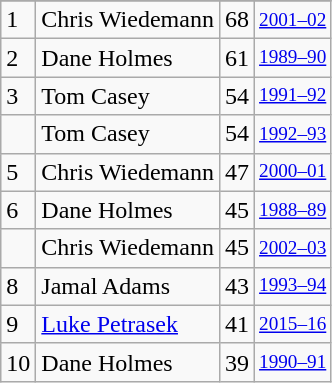<table class="wikitable">
<tr>
</tr>
<tr>
<td>1</td>
<td>Chris Wiedemann</td>
<td>68</td>
<td style="font-size:80%;"><a href='#'>2001–02</a></td>
</tr>
<tr>
<td>2</td>
<td>Dane Holmes</td>
<td>61</td>
<td style="font-size:80%;"><a href='#'>1989–90</a></td>
</tr>
<tr>
<td>3</td>
<td>Tom Casey</td>
<td>54</td>
<td style="font-size:80%;"><a href='#'>1991–92</a></td>
</tr>
<tr>
<td></td>
<td>Tom Casey</td>
<td>54</td>
<td style="font-size:80%;"><a href='#'>1992–93</a></td>
</tr>
<tr>
<td>5</td>
<td>Chris Wiedemann</td>
<td>47</td>
<td style="font-size:80%;"><a href='#'>2000–01</a></td>
</tr>
<tr>
<td>6</td>
<td>Dane Holmes</td>
<td>45</td>
<td style="font-size:80%;"><a href='#'>1988–89</a></td>
</tr>
<tr>
<td></td>
<td>Chris Wiedemann</td>
<td>45</td>
<td style="font-size:80%;"><a href='#'>2002–03</a></td>
</tr>
<tr>
<td>8</td>
<td>Jamal Adams</td>
<td>43</td>
<td style="font-size:80%;"><a href='#'>1993–94</a></td>
</tr>
<tr>
<td>9</td>
<td><a href='#'>Luke Petrasek</a></td>
<td>41</td>
<td style="font-size:80%;"><a href='#'>2015–16</a></td>
</tr>
<tr>
<td>10</td>
<td>Dane Holmes</td>
<td>39</td>
<td style="font-size:80%;"><a href='#'>1990–91</a></td>
</tr>
</table>
